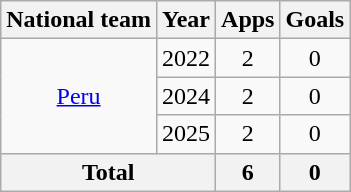<table class="wikitable" style="text-align:center">
<tr>
<th>National team</th>
<th>Year</th>
<th>Apps</th>
<th>Goals</th>
</tr>
<tr>
<td rowspan="3"><a href='#'>Peru</a></td>
<td>2022</td>
<td>2</td>
<td>0</td>
</tr>
<tr>
<td>2024</td>
<td>2</td>
<td>0</td>
</tr>
<tr>
<td>2025</td>
<td>2</td>
<td>0</td>
</tr>
<tr>
<th colspan="2">Total</th>
<th>6</th>
<th>0</th>
</tr>
</table>
